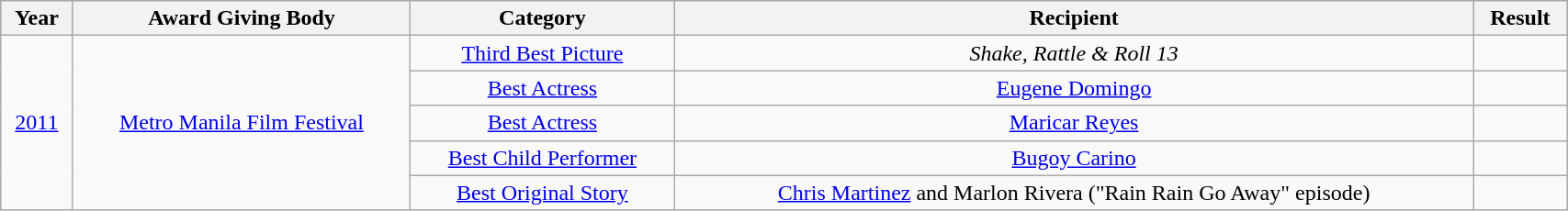<table class="wikitable" width=90% style="text-align:center">
<tr bgcolor="#CCCCCC">
<th>Year</th>
<th>Award Giving Body</th>
<th>Category</th>
<th>Recipient</th>
<th>Result</th>
</tr>
<tr>
<td rowspan=5><a href='#'>2011</a></td>
<td rowspan=5><a href='#'>Metro Manila Film Festival</a></td>
<td><a href='#'>Third Best Picture</a></td>
<td><em>Shake, Rattle & Roll 13</em></td>
<td></td>
</tr>
<tr>
<td><a href='#'>Best Actress</a></td>
<td><a href='#'>Eugene Domingo</a></td>
<td></td>
</tr>
<tr>
<td><a href='#'>Best Actress</a></td>
<td><a href='#'>Maricar Reyes</a></td>
<td></td>
</tr>
<tr>
<td><a href='#'>Best Child Performer</a></td>
<td><a href='#'>Bugoy Carino</a></td>
<td></td>
</tr>
<tr>
<td><a href='#'>Best Original Story</a></td>
<td><a href='#'>Chris Martinez</a> and Marlon Rivera ("Rain Rain Go Away" episode)</td>
<td></td>
</tr>
</table>
